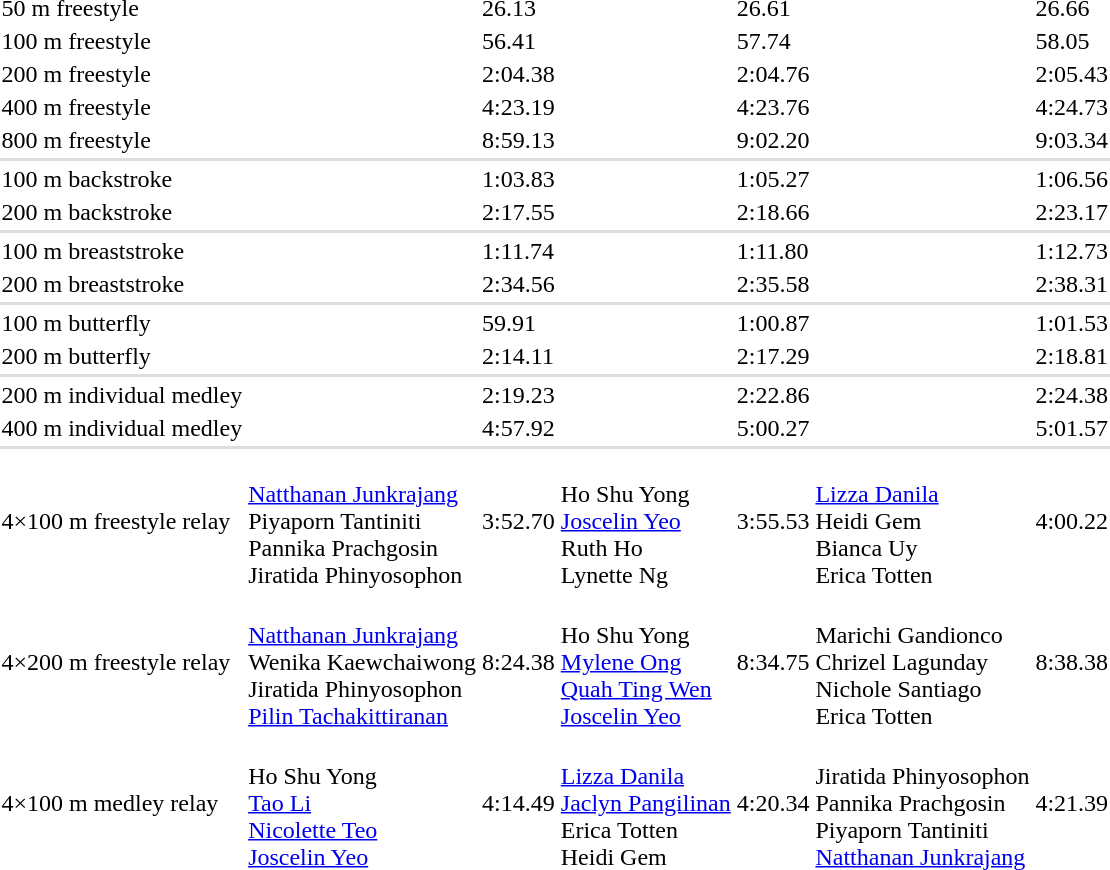<table>
<tr>
<td>50 m freestyle</td>
<td></td>
<td>26.13</td>
<td></td>
<td>26.61</td>
<td></td>
<td>26.66</td>
</tr>
<tr>
<td>100 m freestyle</td>
<td></td>
<td>56.41</td>
<td></td>
<td>57.74</td>
<td></td>
<td>58.05</td>
</tr>
<tr>
<td>200 m freestyle</td>
<td></td>
<td>2:04.38</td>
<td></td>
<td>2:04.76</td>
<td></td>
<td>2:05.43</td>
</tr>
<tr>
<td>400 m freestyle</td>
<td></td>
<td>4:23.19</td>
<td></td>
<td>4:23.76</td>
<td></td>
<td>4:24.73</td>
</tr>
<tr>
<td>800 m freestyle</td>
<td></td>
<td>8:59.13</td>
<td></td>
<td>9:02.20</td>
<td></td>
<td>9:03.34</td>
</tr>
<tr bgcolor=#DDDDDD>
<td colspan=7></td>
</tr>
<tr>
<td>100 m backstroke</td>
<td></td>
<td>1:03.83</td>
<td></td>
<td>1:05.27</td>
<td></td>
<td>1:06.56</td>
</tr>
<tr>
<td>200 m backstroke</td>
<td></td>
<td>2:17.55</td>
<td></td>
<td>2:18.66</td>
<td></td>
<td>2:23.17</td>
</tr>
<tr bgcolor=#DDDDDD>
<td colspan=7></td>
</tr>
<tr>
<td>100 m breaststroke</td>
<td></td>
<td>1:11.74</td>
<td></td>
<td>1:11.80</td>
<td></td>
<td>1:12.73</td>
</tr>
<tr>
<td>200 m breaststroke</td>
<td></td>
<td>2:34.56</td>
<td></td>
<td>2:35.58</td>
<td></td>
<td>2:38.31</td>
</tr>
<tr bgcolor=#DDDDDD>
<td colspan=7></td>
</tr>
<tr>
<td>100 m butterfly</td>
<td></td>
<td>59.91</td>
<td></td>
<td>1:00.87</td>
<td></td>
<td>1:01.53</td>
</tr>
<tr>
<td>200 m butterfly</td>
<td></td>
<td>2:14.11</td>
<td></td>
<td>2:17.29</td>
<td></td>
<td>2:18.81</td>
</tr>
<tr bgcolor=#DDDDDD>
<td colspan=7></td>
</tr>
<tr>
<td>200 m individual medley</td>
<td></td>
<td>2:19.23</td>
<td></td>
<td>2:22.86</td>
<td></td>
<td>2:24.38</td>
</tr>
<tr>
<td>400 m individual medley</td>
<td></td>
<td>4:57.92</td>
<td></td>
<td>5:00.27</td>
<td></td>
<td>5:01.57</td>
</tr>
<tr bgcolor=#DDDDDD>
<td colspan=7></td>
</tr>
<tr>
<td>4×100 m freestyle relay</td>
<td><br><a href='#'>Natthanan Junkrajang</a><br>Piyaporn Tantiniti<br>Pannika Prachgosin<br>Jiratida Phinyosophon</td>
<td>3:52.70</td>
<td><br>Ho Shu Yong<br><a href='#'>Joscelin Yeo</a><br>Ruth Ho<br>Lynette Ng</td>
<td>3:55.53</td>
<td><br><a href='#'>Lizza Danila</a><br>Heidi Gem<br>Bianca Uy<br>Erica Totten</td>
<td>4:00.22</td>
</tr>
<tr>
<td>4×200 m freestyle relay</td>
<td><br><a href='#'>Natthanan Junkrajang</a><br>Wenika Kaewchaiwong<br>Jiratida Phinyosophon<br><a href='#'>Pilin Tachakittiranan</a></td>
<td>8:24.38</td>
<td><br>Ho Shu Yong<br><a href='#'>Mylene Ong</a><br><a href='#'>Quah Ting Wen</a><br><a href='#'>Joscelin Yeo</a></td>
<td>8:34.75</td>
<td><br>Marichi Gandionco<br>Chrizel Lagunday<br>Nichole Santiago<br>Erica Totten</td>
<td>8:38.38</td>
</tr>
<tr>
<td>4×100 m medley relay</td>
<td><br>Ho Shu Yong<br><a href='#'>Tao Li</a><br><a href='#'>Nicolette Teo</a><br><a href='#'>Joscelin Yeo</a></td>
<td>4:14.49</td>
<td><br><a href='#'>Lizza Danila</a><br><a href='#'>Jaclyn Pangilinan</a><br>Erica Totten<br>Heidi Gem</td>
<td>4:20.34</td>
<td><br>Jiratida Phinyosophon<br>Pannika Prachgosin<br>Piyaporn Tantiniti<br><a href='#'>Natthanan Junkrajang</a></td>
<td>4:21.39</td>
</tr>
</table>
